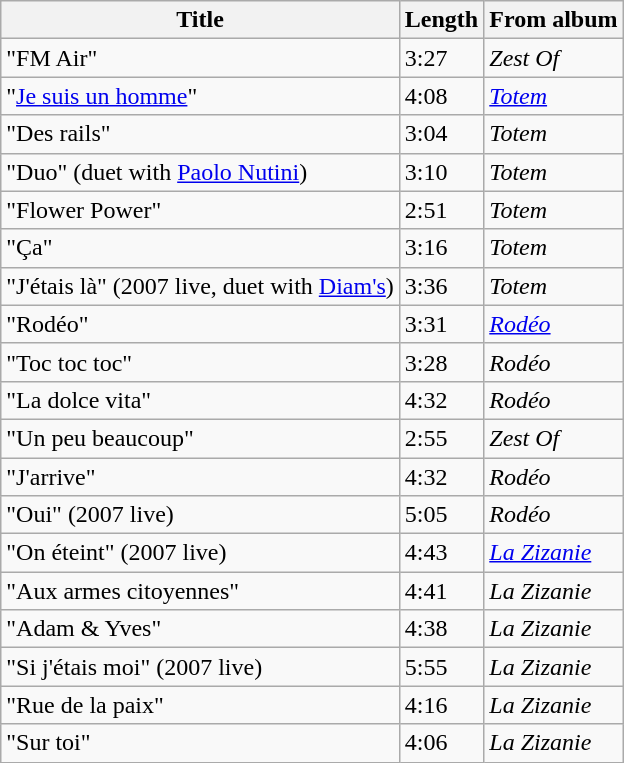<table class="wikitable">
<tr>
<th>Title</th>
<th>Length</th>
<th>From album</th>
</tr>
<tr ---->
<td>"FM Air"</td>
<td>3:27</td>
<td><em>Zest Of</em></td>
</tr>
<tr ---->
<td>"<a href='#'>Je suis un homme</a>"</td>
<td>4:08</td>
<td><em><a href='#'>Totem</a></em></td>
</tr>
<tr ---->
<td>"Des rails"</td>
<td>3:04</td>
<td><em>Totem</em></td>
</tr>
<tr ---->
<td>"Duo" (duet with <a href='#'>Paolo Nutini</a>)</td>
<td>3:10</td>
<td><em>Totem</em></td>
</tr>
<tr ---->
<td>"Flower Power"</td>
<td>2:51</td>
<td><em>Totem</em></td>
</tr>
<tr ---->
<td>"Ça"</td>
<td>3:16</td>
<td><em>Totem</em></td>
</tr>
<tr ---->
<td>"J'étais là" (2007 live, duet with <a href='#'>Diam's</a>)</td>
<td>3:36</td>
<td><em>Totem</em></td>
</tr>
<tr ---->
<td>"Rodéo"</td>
<td>3:31</td>
<td><em><a href='#'>Rodéo</a></em></td>
</tr>
<tr ---->
<td>"Toc toc toc"</td>
<td>3:28</td>
<td><em>Rodéo</em></td>
</tr>
<tr ---->
<td>"La dolce vita"</td>
<td>4:32</td>
<td><em>Rodéo</em></td>
</tr>
<tr ---->
<td>"Un peu beaucoup"</td>
<td>2:55</td>
<td><em>Zest Of</em></td>
</tr>
<tr ---->
<td>"J'arrive"</td>
<td>4:32</td>
<td><em>Rodéo</em></td>
</tr>
<tr ---->
<td>"Oui" (2007 live)</td>
<td>5:05</td>
<td><em>Rodéo</em></td>
</tr>
<tr ---->
<td>"On éteint" (2007 live)</td>
<td>4:43</td>
<td><em><a href='#'>La Zizanie</a></em></td>
</tr>
<tr ---->
<td>"Aux armes citoyennes"</td>
<td>4:41</td>
<td><em>La Zizanie</em></td>
</tr>
<tr ---->
<td>"Adam & Yves"</td>
<td>4:38</td>
<td><em>La Zizanie</em></td>
</tr>
<tr ---->
<td>"Si j'étais moi" (2007 live)</td>
<td>5:55</td>
<td><em>La Zizanie</em></td>
</tr>
<tr ---->
<td>"Rue de la paix"</td>
<td>4:16</td>
<td><em>La Zizanie</em></td>
</tr>
<tr ---->
<td>"Sur toi"</td>
<td>4:06</td>
<td><em>La Zizanie</em></td>
</tr>
</table>
